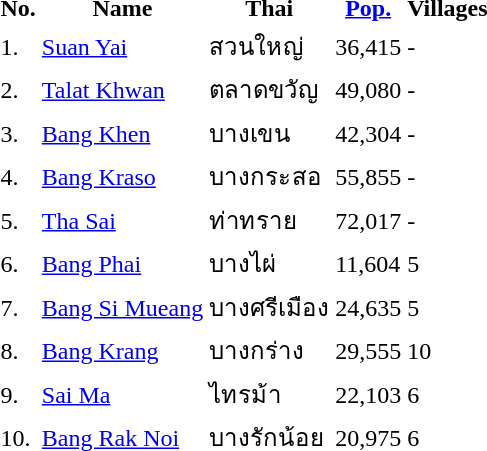<table>
<tr>
<th>No.</th>
<th>Name</th>
<th>Thai</th>
<th><a href='#'>Pop.</a></th>
<th>Villages</th>
</tr>
<tr>
<td>1.</td>
<td><a href='#'>Suan Yai</a></td>
<td>สวนใหญ่</td>
<td>36,415</td>
<td>-</td>
</tr>
<tr>
<td>2.</td>
<td><a href='#'>Talat Khwan</a></td>
<td>ตลาดขวัญ</td>
<td>49,080</td>
<td>-</td>
</tr>
<tr>
<td>3.</td>
<td><a href='#'>Bang Khen</a></td>
<td>บางเขน</td>
<td>42,304</td>
<td>-</td>
</tr>
<tr>
<td>4.</td>
<td><a href='#'>Bang Kraso</a></td>
<td>บางกระสอ</td>
<td>55,855</td>
<td>-</td>
</tr>
<tr>
<td>5.</td>
<td><a href='#'>Tha Sai</a></td>
<td>ท่าทราย</td>
<td>72,017</td>
<td>-</td>
</tr>
<tr>
<td>6.</td>
<td><a href='#'>Bang Phai</a></td>
<td>บางไผ่</td>
<td>11,604</td>
<td>5</td>
</tr>
<tr>
<td>7.</td>
<td><a href='#'>Bang Si Mueang</a></td>
<td>บางศรีเมือง</td>
<td>24,635</td>
<td>5</td>
</tr>
<tr>
<td>8.</td>
<td><a href='#'>Bang Krang</a></td>
<td>บางกร่าง</td>
<td>29,555</td>
<td>10</td>
</tr>
<tr>
<td>9.</td>
<td><a href='#'>Sai Ma</a></td>
<td>ไทรม้า</td>
<td>22,103</td>
<td>6</td>
</tr>
<tr>
<td>10.</td>
<td><a href='#'>Bang Rak Noi</a></td>
<td>บางรักน้อย</td>
<td>20,975</td>
<td>6</td>
</tr>
</table>
